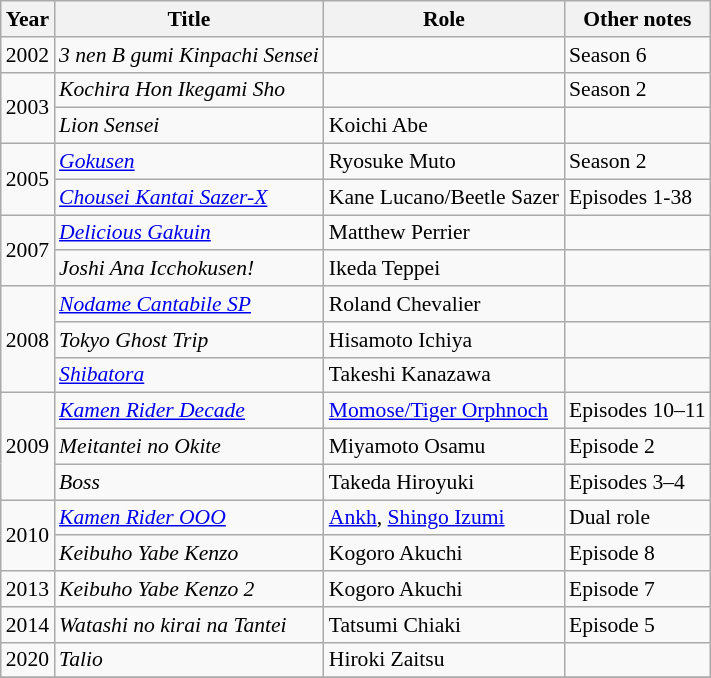<table class="wikitable" style="font-size: 90%;">
<tr>
<th>Year</th>
<th>Title</th>
<th>Role</th>
<th>Other notes</th>
</tr>
<tr>
<td>2002</td>
<td><em>3 nen B gumi Kinpachi Sensei</em></td>
<td></td>
<td>Season 6</td>
</tr>
<tr>
<td rowspan="2">2003</td>
<td><em>Kochira Hon Ikegami Sho</em></td>
<td></td>
<td>Season 2</td>
</tr>
<tr>
<td><em>Lion Sensei</em></td>
<td>Koichi Abe</td>
<td></td>
</tr>
<tr>
<td rowspan="2">2005</td>
<td><em><a href='#'>Gokusen</a></em></td>
<td>Ryosuke Muto</td>
<td>Season 2</td>
</tr>
<tr>
<td><em><a href='#'>Chousei Kantai Sazer-X</a></em></td>
<td>Kane Lucano/Beetle Sazer</td>
<td>Episodes 1-38</td>
</tr>
<tr>
<td rowspan="2">2007</td>
<td><em><a href='#'>Delicious Gakuin</a></em></td>
<td>Matthew Perrier</td>
<td></td>
</tr>
<tr>
<td><em>Joshi Ana Icchokusen!</em></td>
<td>Ikeda Teppei</td>
<td></td>
</tr>
<tr>
<td rowspan="3">2008</td>
<td><em><a href='#'>Nodame Cantabile SP</a></em></td>
<td>Roland Chevalier</td>
<td></td>
</tr>
<tr>
<td><em>Tokyo Ghost Trip</em></td>
<td>Hisamoto Ichiya</td>
<td></td>
</tr>
<tr>
<td><em><a href='#'>Shibatora</a></em></td>
<td>Takeshi Kanazawa</td>
<td></td>
</tr>
<tr>
<td rowspan="3">2009</td>
<td><em><a href='#'>Kamen Rider Decade</a></em></td>
<td><a href='#'>Momose/Tiger Orphnoch</a></td>
<td>Episodes 10–11</td>
</tr>
<tr>
<td><em>Meitantei no Okite</em></td>
<td>Miyamoto Osamu</td>
<td>Episode 2</td>
</tr>
<tr>
<td><em>Boss</em></td>
<td>Takeda Hiroyuki</td>
<td>Episodes 3–4</td>
</tr>
<tr>
<td rowspan="2">2010</td>
<td><em><a href='#'>Kamen Rider OOO</a></em></td>
<td><a href='#'>Ankh</a>, <a href='#'>Shingo Izumi</a></td>
<td>Dual role</td>
</tr>
<tr>
<td><em>Keibuho Yabe Kenzo</em></td>
<td>Kogoro Akuchi</td>
<td>Episode 8</td>
</tr>
<tr>
<td>2013</td>
<td><em>Keibuho Yabe Kenzo 2</em></td>
<td>Kogoro Akuchi</td>
<td>Episode 7</td>
</tr>
<tr>
<td>2014</td>
<td><em>Watashi no kirai na Tantei</em></td>
<td>Tatsumi Chiaki</td>
<td>Episode 5</td>
</tr>
<tr>
<td>2020</td>
<td><em>Talio</em></td>
<td>Hiroki Zaitsu</td>
<td></td>
</tr>
<tr>
</tr>
</table>
